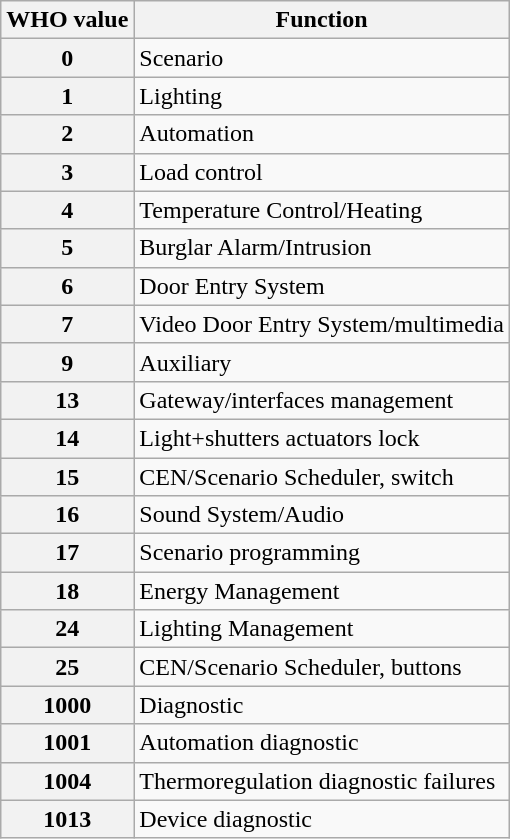<table class="wikitable sortable">
<tr>
<th>WHO value</th>
<th>Function</th>
</tr>
<tr>
<th>0</th>
<td>Scenario</td>
</tr>
<tr>
<th>1</th>
<td>Lighting</td>
</tr>
<tr>
<th>2</th>
<td>Automation</td>
</tr>
<tr>
<th>3</th>
<td>Load control</td>
</tr>
<tr>
<th>4</th>
<td>Temperature Control/Heating</td>
</tr>
<tr>
<th>5</th>
<td>Burglar Alarm/Intrusion</td>
</tr>
<tr>
<th>6</th>
<td>Door Entry System</td>
</tr>
<tr>
<th>7</th>
<td>Video Door Entry System/multimedia</td>
</tr>
<tr>
<th>9</th>
<td>Auxiliary</td>
</tr>
<tr>
<th>13</th>
<td>Gateway/interfaces management</td>
</tr>
<tr>
<th>14</th>
<td>Light+shutters actuators lock</td>
</tr>
<tr>
<th>15</th>
<td>CEN/Scenario Scheduler, switch</td>
</tr>
<tr>
<th>16</th>
<td>Sound System/Audio</td>
</tr>
<tr>
<th>17</th>
<td>Scenario programming</td>
</tr>
<tr>
<th>18</th>
<td>Energy Management</td>
</tr>
<tr>
<th>24</th>
<td>Lighting Management</td>
</tr>
<tr>
<th>25</th>
<td>CEN/Scenario Scheduler, buttons</td>
</tr>
<tr>
<th>1000</th>
<td>Diagnostic</td>
</tr>
<tr>
<th>1001</th>
<td>Automation diagnostic</td>
</tr>
<tr>
<th>1004</th>
<td>Thermoregulation diagnostic failures</td>
</tr>
<tr>
<th>1013</th>
<td>Device diagnostic</td>
</tr>
</table>
